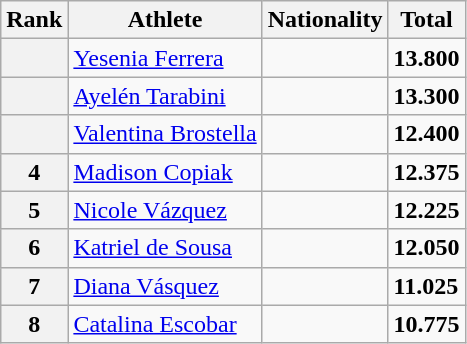<table class="wikitable sortable" style="text-align:left">
<tr>
<th scope=col>Rank</th>
<th scope=col>Athlete</th>
<th scope=col>Nationality</th>
<th scope=col>Total</th>
</tr>
<tr>
<th scope=row></th>
<td align=left><a href='#'>Yesenia Ferrera</a></td>
<td></td>
<td><strong>13.800</strong></td>
</tr>
<tr>
<th scope=row></th>
<td align=left><a href='#'>Ayelén Tarabini</a></td>
<td></td>
<td><strong>13.300</strong></td>
</tr>
<tr>
<th scope=row></th>
<td align=left><a href='#'>Valentina Brostella</a></td>
<td></td>
<td><strong>12.400</strong></td>
</tr>
<tr>
<th scope=row>4</th>
<td align=left><a href='#'>Madison Copiak</a></td>
<td></td>
<td><strong>12.375</strong></td>
</tr>
<tr>
<th scope=row>5</th>
<td align=left><a href='#'>Nicole Vázquez</a></td>
<td></td>
<td><strong>12.225</strong></td>
</tr>
<tr>
<th scope=row>6</th>
<td align=left><a href='#'>Katriel de Sousa</a></td>
<td></td>
<td><strong>12.050</strong></td>
</tr>
<tr>
<th scope=row>7</th>
<td align=left><a href='#'>Diana Vásquez</a></td>
<td></td>
<td><strong>11.025</strong></td>
</tr>
<tr>
<th scope=row>8</th>
<td align=left><a href='#'>Catalina Escobar</a></td>
<td></td>
<td><strong>10.775</strong></td>
</tr>
</table>
